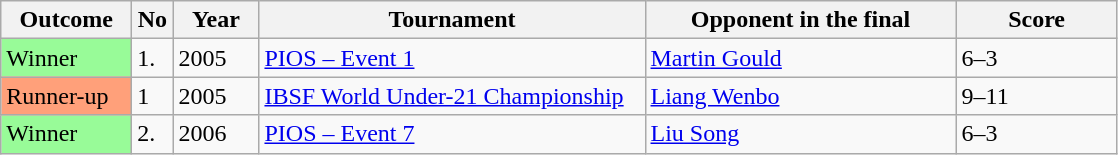<table class="sortable wikitable">
<tr>
<th width="80">Outcome</th>
<th width="20">No</th>
<th width="50">Year</th>
<th width="250">Tournament</th>
<th width="200">Opponent in the final</th>
<th width="100">Score</th>
</tr>
<tr>
<td style="background:#98FB98">Winner</td>
<td>1.</td>
<td>2005</td>
<td><a href='#'>PIOS – Event 1</a></td>
<td> <a href='#'>Martin Gould</a></td>
<td>6–3</td>
</tr>
<tr>
<td style="background:#ffa07a;">Runner-up</td>
<td>1</td>
<td>2005</td>
<td><a href='#'>IBSF World Under-21 Championship</a></td>
<td> <a href='#'>Liang Wenbo</a></td>
<td>9–11</td>
</tr>
<tr>
<td style="background:#98FB98">Winner</td>
<td>2.</td>
<td>2006</td>
<td><a href='#'>PIOS – Event 7</a></td>
<td> <a href='#'>Liu Song</a></td>
<td>6–3</td>
</tr>
</table>
